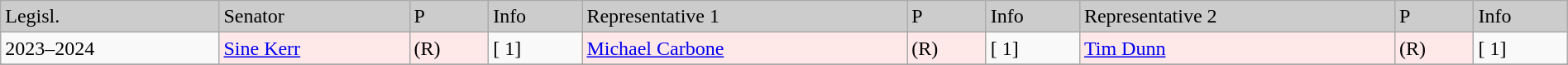<table class=wikitable width="100%" border="1">
<tr style="background-color:#cccccc;">
<td>Legisl.</td>
<td>Senator</td>
<td>P</td>
<td>Info</td>
<td>Representative 1</td>
<td>P</td>
<td>Info</td>
<td>Representative 2</td>
<td>P</td>
<td>Info</td>
</tr>
<tr>
<td>2023–2024</td>
<td style="background:#FFE8E8"><a href='#'>Sine Kerr</a></td>
<td style="background:#FFE8E8">(R)</td>
<td>[ 1]</td>
<td style="background:#FFE8E8"><a href='#'>Michael Carbone</a></td>
<td style="background:#FFE8E8">(R)</td>
<td>[ 1]</td>
<td style="background:#FFE8E8"><a href='#'>Tim Dunn</a></td>
<td style="background:#FFE8E8">(R)</td>
<td>[ 1]</td>
</tr>
<tr>
</tr>
</table>
